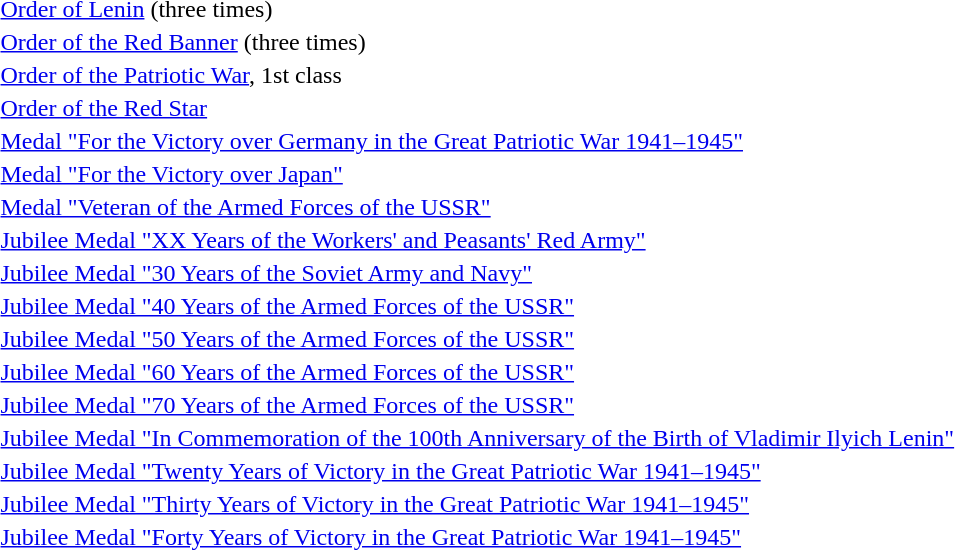<table>
<tr>
<td></td>
<td><a href='#'>Order of Lenin</a> (three times)</td>
</tr>
<tr>
<td></td>
<td><a href='#'>Order of the Red Banner</a> (three times)</td>
</tr>
<tr>
<td></td>
<td><a href='#'>Order of the Patriotic War</a>, 1st class</td>
</tr>
<tr>
<td></td>
<td><a href='#'>Order of the Red Star</a></td>
</tr>
<tr>
<td></td>
<td><a href='#'>Medal "For the Victory over Germany in the Great Patriotic War 1941–1945"</a></td>
</tr>
<tr>
<td></td>
<td><a href='#'>Medal "For the Victory over Japan"</a></td>
</tr>
<tr>
<td></td>
<td><a href='#'>Medal "Veteran of the Armed Forces of the USSR"</a></td>
</tr>
<tr>
<td></td>
<td><a href='#'>Jubilee Medal "XX Years of the Workers' and Peasants' Red Army"</a></td>
</tr>
<tr>
<td></td>
<td><a href='#'>Jubilee Medal "30 Years of the Soviet Army and Navy"</a></td>
</tr>
<tr>
<td></td>
<td><a href='#'>Jubilee Medal "40 Years of the Armed Forces of the USSR"</a></td>
</tr>
<tr>
<td></td>
<td><a href='#'>Jubilee Medal "50 Years of the Armed Forces of the USSR"</a></td>
</tr>
<tr>
<td></td>
<td><a href='#'>Jubilee Medal "60 Years of the Armed Forces of the USSR"</a></td>
</tr>
<tr>
<td></td>
<td><a href='#'>Jubilee Medal "70 Years of the Armed Forces of the USSR"</a></td>
</tr>
<tr>
<td></td>
<td><a href='#'>Jubilee Medal "In Commemoration of the 100th Anniversary of the Birth of Vladimir Ilyich Lenin"</a></td>
</tr>
<tr>
<td></td>
<td><a href='#'>Jubilee Medal "Twenty Years of Victory in the Great Patriotic War 1941–1945"</a></td>
</tr>
<tr>
<td></td>
<td><a href='#'>Jubilee Medal "Thirty Years of Victory in the Great Patriotic War 1941–1945"</a></td>
</tr>
<tr>
<td></td>
<td><a href='#'>Jubilee Medal "Forty Years of Victory in the Great Patriotic War 1941–1945"</a></td>
</tr>
<tr>
</tr>
</table>
